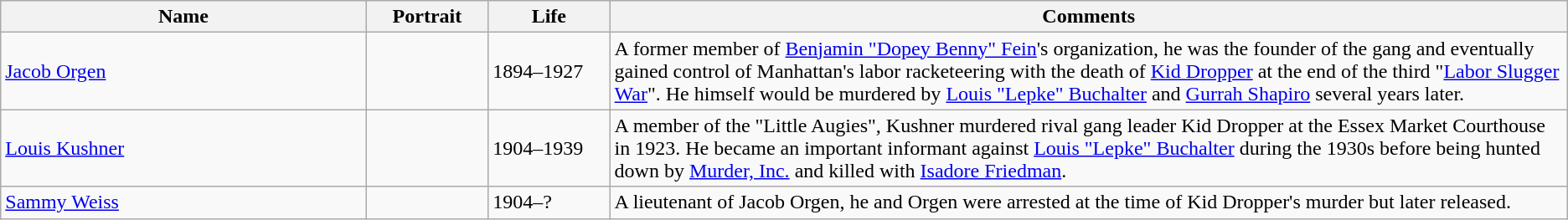<table class=wikitable>
<tr>
<th width="21%">Name</th>
<th width="7%">Portrait</th>
<th width="7%">Life</th>
<th width="55%">Comments</th>
</tr>
<tr>
<td><a href='#'>Jacob Orgen</a></td>
<td></td>
<td>1894–1927</td>
<td>A former member of <a href='#'>Benjamin "Dopey Benny" Fein</a>'s organization, he was the founder of the gang and eventually gained control of Manhattan's labor racketeering with the death of <a href='#'>Kid Dropper</a> at the end of the third "<a href='#'>Labor Slugger War</a>". He himself would be murdered by <a href='#'>Louis "Lepke" Buchalter</a> and <a href='#'>Gurrah Shapiro</a> several years later.</td>
</tr>
<tr>
<td><a href='#'>Louis Kushner</a></td>
<td></td>
<td>1904–1939</td>
<td>A member of the "Little Augies", Kushner murdered rival gang leader Kid Dropper at the Essex Market Courthouse in 1923. He became an important informant against <a href='#'>Louis "Lepke" Buchalter</a> during the 1930s before being hunted down by <a href='#'>Murder, Inc.</a> and killed with <a href='#'>Isadore Friedman</a>.</td>
</tr>
<tr>
<td><a href='#'>Sammy Weiss</a></td>
<td></td>
<td>1904–?</td>
<td>A lieutenant of Jacob Orgen, he and Orgen were arrested at the time of Kid Dropper's murder but later released.</td>
</tr>
</table>
